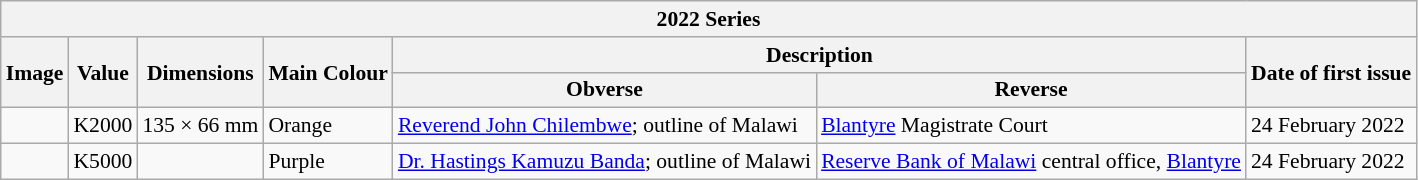<table class="wikitable" style="font-size: 90%">
<tr>
<th colspan="7">2022 Series</th>
</tr>
<tr>
<th rowspan="2">Image</th>
<th rowspan="2">Value</th>
<th rowspan="2">Dimensions</th>
<th rowspan="2">Main Colour</th>
<th colspan="2">Description</th>
<th rowspan="2">Date of first issue</th>
</tr>
<tr>
<th>Obverse</th>
<th>Reverse</th>
</tr>
<tr>
<td></td>
<td>K2000</td>
<td>135 × 66 mm</td>
<td>Orange</td>
<td><a href='#'>Reverend John Chilembwe</a>; outline of Malawi</td>
<td><a href='#'>Blantyre</a> Magistrate Court</td>
<td>24 February 2022</td>
</tr>
<tr>
<td></td>
<td>K5000</td>
<td></td>
<td>Purple</td>
<td><a href='#'>Dr. Hastings Kamuzu Banda</a>; outline of Malawi</td>
<td><a href='#'>Reserve Bank of Malawi</a> central office, <a href='#'>Blantyre</a></td>
<td>24 February 2022</td>
</tr>
</table>
